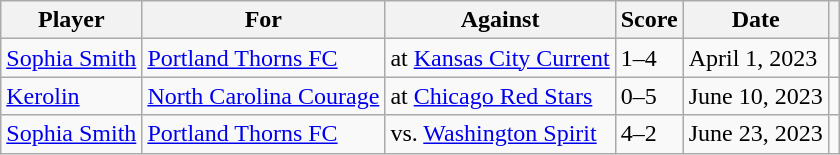<table class="wikitable">
<tr>
<th scope="col">Player</th>
<th scope="col">For</th>
<th scope="col">Against</th>
<th scope="col">Score</th>
<th scope="col">Date</th>
<th scope="col"></th>
</tr>
<tr>
<td> <a href='#'>Sophia Smith</a></td>
<td><a href='#'>Portland Thorns FC</a></td>
<td>at <a href='#'>Kansas City Current</a></td>
<td>1–4</td>
<td>April 1, 2023</td>
<td></td>
</tr>
<tr>
<td> <a href='#'>Kerolin</a></td>
<td><a href='#'>North Carolina Courage</a></td>
<td>at <a href='#'>Chicago Red Stars</a></td>
<td>0–5</td>
<td>June 10, 2023</td>
<td></td>
</tr>
<tr>
<td> <a href='#'>Sophia Smith</a></td>
<td><a href='#'>Portland Thorns FC</a></td>
<td>vs. <a href='#'>Washington Spirit</a></td>
<td>4–2</td>
<td>June 23, 2023</td>
<td></td>
</tr>
</table>
